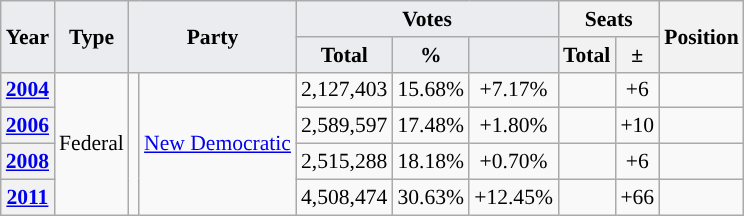<table class="wikitable" style="font-size:90%; text-align:center;">
<tr>
<th rowspan="2" style="background:#eaecf0;">Year</th>
<th rowspan="2" style="background:#eaecf0;">Type</th>
<th colspan="2" rowspan="2" style="background:#eaecf0;">Party</th>
<th colspan="3" style="background:#eaecf0;">Votes</th>
<th colspan="2">Seats</th>
<th rowspan="2">Position</th>
</tr>
<tr>
<th style="background:#eaecf0;">Total</th>
<th style="background:#eaecf0;">%</th>
<th style="background:#eaecf0;"></th>
<th>Total</th>
<th>±</th>
</tr>
<tr>
<th><a href='#'>2004</a></th>
<td rowspan="4">Federal</td>
<td rowspan="4" style="background-color:"></td>
<td rowspan="4"><a href='#'>New Democratic</a></td>
<td>2,127,403</td>
<td>15.68%</td>
<td>+7.17%</td>
<td></td>
<td>+6</td>
<td></td>
</tr>
<tr>
<th><a href='#'>2006</a></th>
<td>2,589,597</td>
<td>17.48%</td>
<td>+1.80%</td>
<td></td>
<td>+10</td>
<td></td>
</tr>
<tr>
<th><a href='#'>2008</a></th>
<td>2,515,288</td>
<td>18.18%</td>
<td>+0.70%</td>
<td></td>
<td>+6</td>
<td></td>
</tr>
<tr>
<th><a href='#'>2011</a></th>
<td>4,508,474</td>
<td>30.63%</td>
<td>+12.45%</td>
<td></td>
<td>+66</td>
<td></td>
</tr>
</table>
